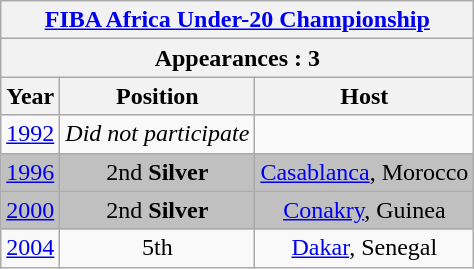<table class="wikitable" style="text-align: center;font-size:100%;">
<tr>
<th colspan=20><a href='#'>FIBA Africa Under-20 Championship</a></th>
</tr>
<tr>
<th colspan=20>Appearances : 3</th>
</tr>
<tr>
<th>Year</th>
<th>Position</th>
<th>Host</th>
</tr>
<tr valign="top" bgcolor=>
<td><a href='#'>1992</a></td>
<td><em>Did not participate</em></td>
<td></td>
</tr>
<tr valign="top" bgcolor=silver>
<td> <a href='#'>1996</a></td>
<td>2nd <strong>Silver</strong> </td>
<td><a href='#'>Casablanca</a>, Morocco</td>
</tr>
<tr valign="top" bgcolor=silver>
<td> <a href='#'>2000</a></td>
<td>2nd <strong>Silver</strong> </td>
<td><a href='#'>Conakry</a>, Guinea</td>
</tr>
<tr valign="top" bgcolor=>
<td> <a href='#'>2004</a></td>
<td>5th</td>
<td><a href='#'>Dakar</a>, Senegal</td>
</tr>
</table>
